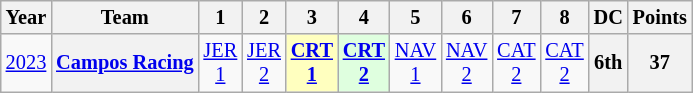<table class="wikitable" style="text-align:center; font-size:85%">
<tr>
<th>Year</th>
<th>Team</th>
<th>1</th>
<th>2</th>
<th>3</th>
<th>4</th>
<th>5</th>
<th>6</th>
<th>7</th>
<th>8</th>
<th>DC</th>
<th>Points</th>
</tr>
<tr>
<td><a href='#'>2023</a></td>
<th nowrap><a href='#'>Campos Racing</a></th>
<td style="background:#;"><a href='#'>JER<br>1</a></td>
<td style="background:#;"><a href='#'>JER<br>2</a></td>
<td style="background:#FFFFBF;"><strong><a href='#'>CRT<br>1</a></strong><br></td>
<td style="background:#DFFFDF;"><strong><a href='#'>CRT<br>2</a></strong><br></td>
<td style="background:#;"><a href='#'>NAV<br>1</a></td>
<td style="background:#;"><a href='#'>NAV<br>2</a></td>
<td style="background:#;"><a href='#'>CAT<br>2</a></td>
<td style="background:#;"><a href='#'>CAT<br>2</a></td>
<th>6th</th>
<th>37</th>
</tr>
</table>
